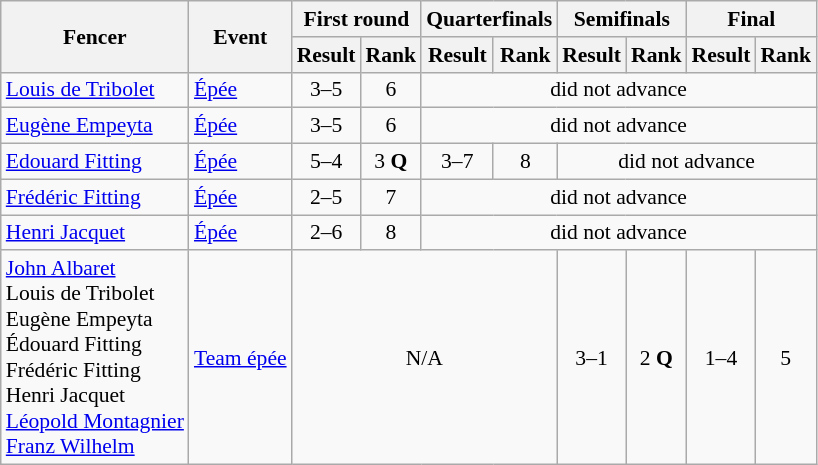<table class=wikitable style="font-size:90%">
<tr>
<th rowspan=2>Fencer</th>
<th rowspan=2>Event</th>
<th colspan=2>First round</th>
<th colspan=2>Quarterfinals</th>
<th colspan=2>Semifinals</th>
<th colspan=2>Final</th>
</tr>
<tr>
<th>Result</th>
<th>Rank</th>
<th>Result</th>
<th>Rank</th>
<th>Result</th>
<th>Rank</th>
<th>Result</th>
<th>Rank</th>
</tr>
<tr>
<td><a href='#'>Louis de Tribolet</a></td>
<td><a href='#'>Épée</a></td>
<td align=center>3–5</td>
<td align=center>6</td>
<td align=center colspan=6>did not advance</td>
</tr>
<tr>
<td><a href='#'>Eugène Empeyta</a></td>
<td><a href='#'>Épée</a></td>
<td align=center>3–5</td>
<td align=center>6</td>
<td align=center colspan=6>did not advance</td>
</tr>
<tr>
<td><a href='#'>Edouard Fitting</a></td>
<td><a href='#'>Épée</a></td>
<td align=center>5–4</td>
<td align=center>3 <strong>Q</strong></td>
<td align=center>3–7</td>
<td align=center>8</td>
<td align=center colspan=4>did not advance</td>
</tr>
<tr>
<td><a href='#'>Frédéric Fitting</a></td>
<td><a href='#'>Épée</a></td>
<td align=center>2–5</td>
<td align=center>7</td>
<td align=center colspan=6>did not advance</td>
</tr>
<tr>
<td><a href='#'>Henri Jacquet</a></td>
<td><a href='#'>Épée</a></td>
<td align=center>2–6</td>
<td align=center>8</td>
<td align=center colspan=6>did not advance</td>
</tr>
<tr>
<td><a href='#'>John Albaret</a> <br> Louis de Tribolet <br> Eugène Empeyta <br> Édouard Fitting <br> Frédéric Fitting <br> Henri Jacquet <br> <a href='#'>Léopold Montagnier</a> <br> <a href='#'>Franz Wilhelm</a></td>
<td><a href='#'>Team épée</a></td>
<td align=center colspan=4>N/A</td>
<td align=center>3–1</td>
<td align=center>2 <strong>Q</strong></td>
<td align=center>1–4</td>
<td align=center>5</td>
</tr>
</table>
